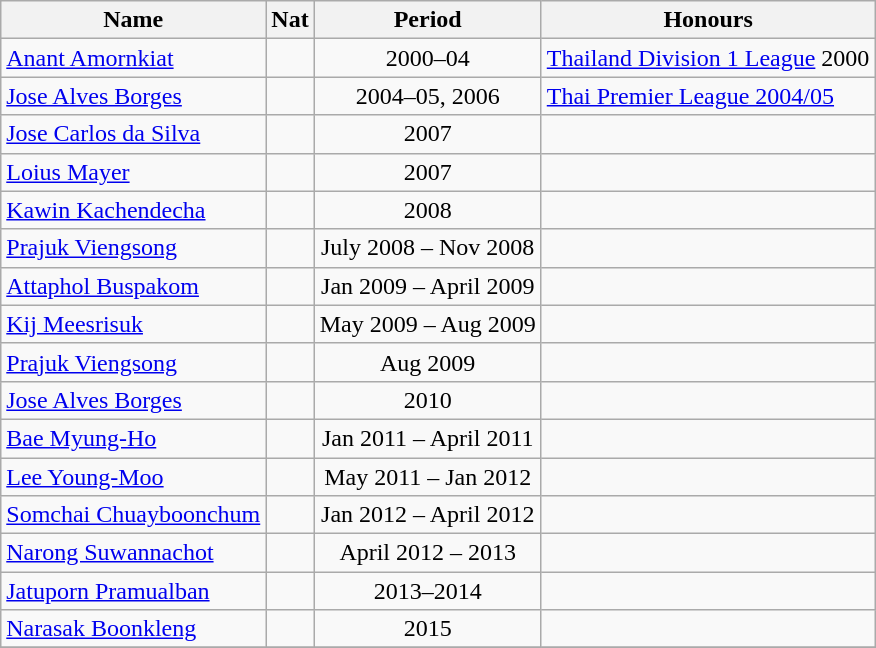<table class="wikitable">
<tr>
<th>Name</th>
<th>Nat</th>
<th>Period</th>
<th>Honours</th>
</tr>
<tr>
<td><a href='#'>Anant Amornkiat</a></td>
<td align="center"></td>
<td align="center">2000–04</td>
<td><a href='#'>Thailand Division 1 League</a> 2000</td>
</tr>
<tr>
<td><a href='#'>Jose Alves Borges</a></td>
<td align="center"></td>
<td align="center">2004–05, 2006</td>
<td><a href='#'>Thai Premier League 2004/05</a></td>
</tr>
<tr>
<td><a href='#'>Jose Carlos da Silva</a></td>
<td align="center"></td>
<td align="center">2007</td>
<td></td>
</tr>
<tr>
<td><a href='#'>Loius Mayer</a></td>
<td align="center"></td>
<td align="center">2007</td>
<td></td>
</tr>
<tr>
<td><a href='#'>Kawin Kachendecha</a></td>
<td align="center"></td>
<td align="center">2008</td>
<td></td>
</tr>
<tr>
<td><a href='#'>Prajuk Viengsong</a></td>
<td align="center"></td>
<td align="center">July 2008 – Nov 2008</td>
<td></td>
</tr>
<tr>
<td><a href='#'>Attaphol Buspakom</a></td>
<td align="center"></td>
<td align="center">Jan 2009 – April 2009</td>
<td></td>
</tr>
<tr>
<td><a href='#'>Kij Meesrisuk</a></td>
<td align="center"></td>
<td align="center">May 2009 – Aug 2009</td>
<td></td>
</tr>
<tr>
<td><a href='#'>Prajuk Viengsong</a></td>
<td align="center"></td>
<td align="center">Aug 2009</td>
<td></td>
</tr>
<tr>
<td><a href='#'>Jose Alves Borges</a></td>
<td align="center"></td>
<td align="center">2010</td>
<td></td>
</tr>
<tr>
<td><a href='#'>Bae Myung-Ho</a></td>
<td align="center"></td>
<td align="center">Jan 2011 – April 2011</td>
<td></td>
</tr>
<tr>
<td><a href='#'>Lee Young-Moo</a></td>
<td align="center"></td>
<td align="center">May 2011 – Jan 2012</td>
<td></td>
</tr>
<tr>
<td><a href='#'>Somchai Chuayboonchum</a></td>
<td align="center"></td>
<td align="center">Jan 2012 – April 2012</td>
<td></td>
</tr>
<tr>
<td><a href='#'>Narong Suwannachot</a></td>
<td align="center"></td>
<td align="center">April 2012 – 2013</td>
<td></td>
</tr>
<tr>
<td><a href='#'>Jatuporn Pramualban</a></td>
<td align="center"></td>
<td align="center">2013–2014</td>
<td></td>
</tr>
<tr>
<td><a href='#'>Narasak Boonkleng</a></td>
<td align="center"></td>
<td align="center">2015</td>
<td></td>
</tr>
<tr>
</tr>
</table>
